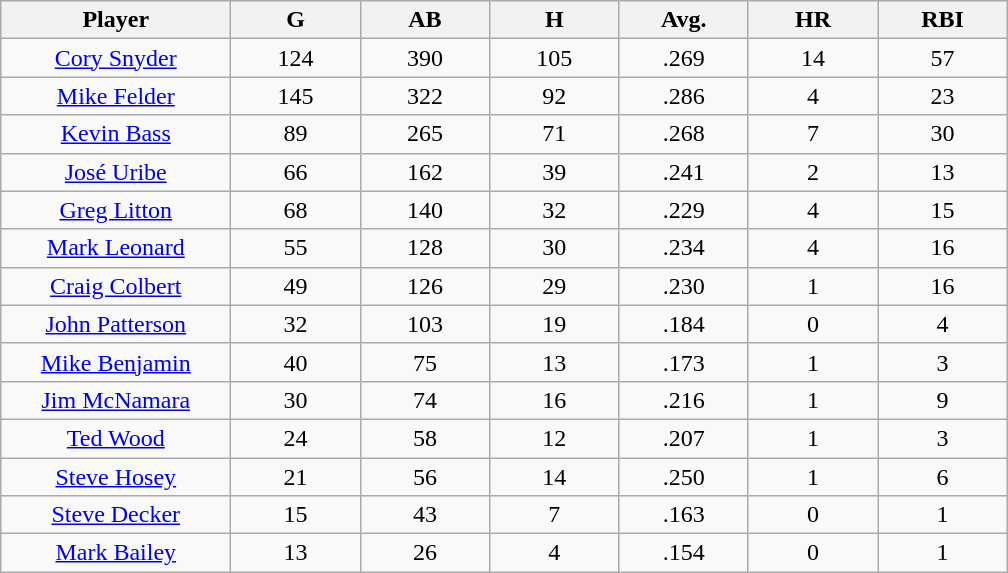<table class="wikitable sortable">
<tr>
<th bgcolor="#DDDDFF" width="16%">Player</th>
<th bgcolor="#DDDDFF" width="9%">G</th>
<th bgcolor="#DDDDFF" width="9%">AB</th>
<th bgcolor="#DDDDFF" width="9%">H</th>
<th bgcolor="#DDDDFF" width="9%">Avg.</th>
<th bgcolor="#DDDDFF" width="9%">HR</th>
<th bgcolor="#DDDDFF" width="9%">RBI</th>
</tr>
<tr align="center">
<td><a href='#'>Cory Snyder</a></td>
<td>124</td>
<td>390</td>
<td>105</td>
<td>.269</td>
<td>14</td>
<td>57</td>
</tr>
<tr align=center>
<td><a href='#'>Mike Felder</a></td>
<td>145</td>
<td>322</td>
<td>92</td>
<td>.286</td>
<td>4</td>
<td>23</td>
</tr>
<tr align=center>
<td><a href='#'>Kevin Bass</a></td>
<td>89</td>
<td>265</td>
<td>71</td>
<td>.268</td>
<td>7</td>
<td>30</td>
</tr>
<tr align=center>
<td><a href='#'>José Uribe</a></td>
<td>66</td>
<td>162</td>
<td>39</td>
<td>.241</td>
<td>2</td>
<td>13</td>
</tr>
<tr align=center>
<td><a href='#'>Greg Litton</a></td>
<td>68</td>
<td>140</td>
<td>32</td>
<td>.229</td>
<td>4</td>
<td>15</td>
</tr>
<tr align=center>
<td><a href='#'>Mark Leonard</a></td>
<td>55</td>
<td>128</td>
<td>30</td>
<td>.234</td>
<td>4</td>
<td>16</td>
</tr>
<tr align=center>
<td><a href='#'>Craig Colbert</a></td>
<td>49</td>
<td>126</td>
<td>29</td>
<td>.230</td>
<td>1</td>
<td>16</td>
</tr>
<tr align=center>
<td><a href='#'>John Patterson</a></td>
<td>32</td>
<td>103</td>
<td>19</td>
<td>.184</td>
<td>0</td>
<td>4</td>
</tr>
<tr align=center>
<td><a href='#'>Mike Benjamin</a></td>
<td>40</td>
<td>75</td>
<td>13</td>
<td>.173</td>
<td>1</td>
<td>3</td>
</tr>
<tr align=center>
<td><a href='#'>Jim McNamara</a></td>
<td>30</td>
<td>74</td>
<td>16</td>
<td>.216</td>
<td>1</td>
<td>9</td>
</tr>
<tr align=center>
<td><a href='#'>Ted Wood</a></td>
<td>24</td>
<td>58</td>
<td>12</td>
<td>.207</td>
<td>1</td>
<td>3</td>
</tr>
<tr align=center>
<td><a href='#'>Steve Hosey</a></td>
<td>21</td>
<td>56</td>
<td>14</td>
<td>.250</td>
<td>1</td>
<td>6</td>
</tr>
<tr align=center>
<td><a href='#'>Steve Decker</a></td>
<td>15</td>
<td>43</td>
<td>7</td>
<td>.163</td>
<td>0</td>
<td>1</td>
</tr>
<tr align=center>
<td><a href='#'>Mark Bailey</a></td>
<td>13</td>
<td>26</td>
<td>4</td>
<td>.154</td>
<td>0</td>
<td>1</td>
</tr>
</table>
